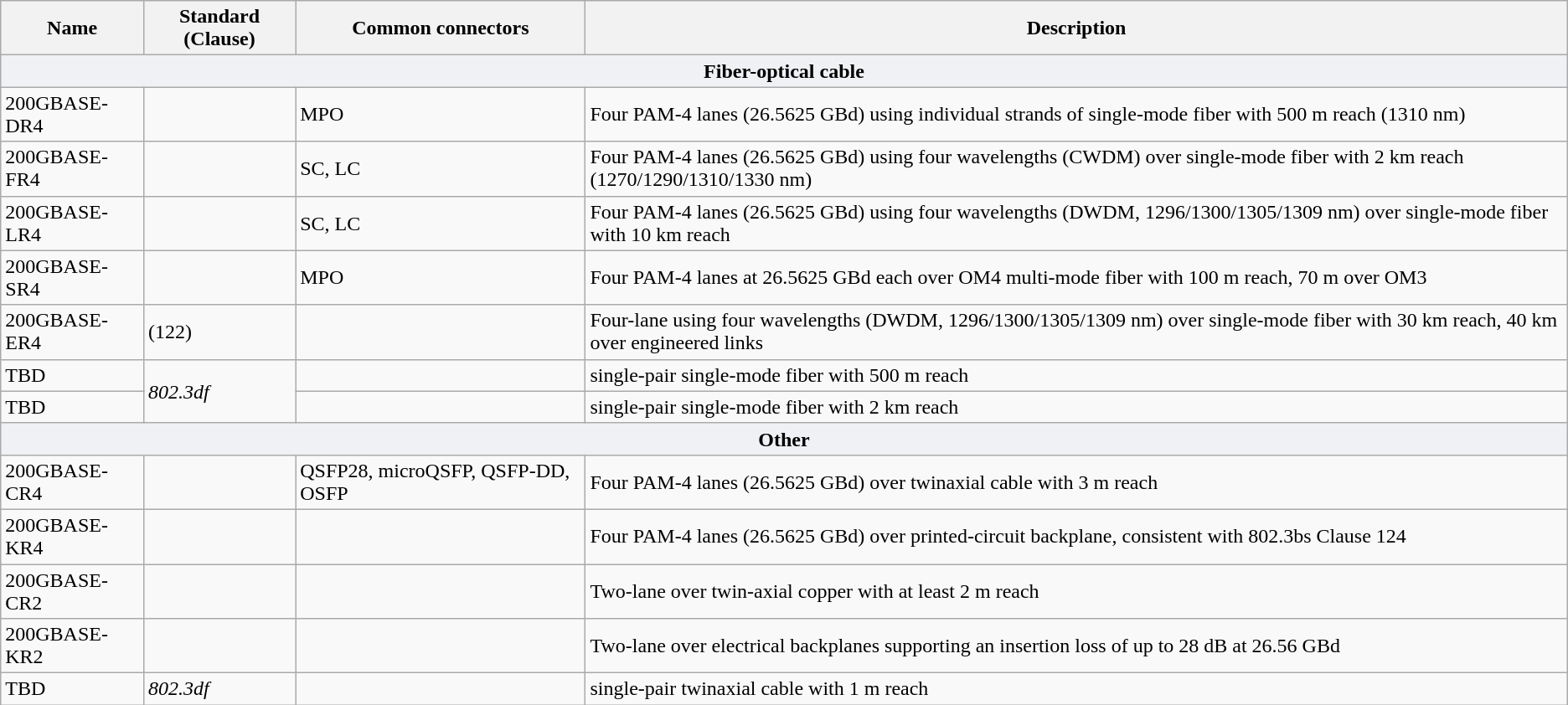<table class="wikitable">
<tr>
<th>Name</th>
<th>Standard (Clause)</th>
<th>Common connectors</th>
<th>Description</th>
</tr>
<tr>
<th colspan=4 style="background-color: #F0F1F4">Fiber-optical cable</th>
</tr>
<tr>
<td>200GBASE-DR4</td>
<td></td>
<td>MPO</td>
<td>Four PAM-4 lanes (26.5625 GBd) using individual strands of single-mode fiber with 500 m reach (1310 nm)</td>
</tr>
<tr>
<td>200GBASE-FR4</td>
<td></td>
<td>SC, LC</td>
<td>Four PAM-4 lanes (26.5625 GBd) using four wavelengths (CWDM) over single-mode fiber with 2 km reach (1270/1290/1310/1330 nm)</td>
</tr>
<tr>
<td>200GBASE-LR4</td>
<td></td>
<td>SC, LC</td>
<td>Four PAM-4 lanes (26.5625 GBd) using four wavelengths (DWDM, 1296/1300/1305/1309 nm) over single-mode fiber with 10 km reach</td>
</tr>
<tr>
<td>200GBASE-SR4</td>
<td></td>
<td>MPO</td>
<td>Four PAM-4 lanes at 26.5625 GBd each over OM4 multi-mode fiber with 100 m reach, 70 m over OM3</td>
</tr>
<tr>
<td>200GBASE-ER4</td>
<td> (122)</td>
<td></td>
<td>Four-lane using four wavelengths (DWDM, 1296/1300/1305/1309 nm) over single-mode fiber with 30 km reach, 40 km over engineered links</td>
</tr>
<tr>
<td>TBD</td>
<td rowspan=2><em>802.3df</em></td>
<td></td>
<td>single-pair single-mode fiber with 500 m reach</td>
</tr>
<tr>
<td>TBD</td>
<td></td>
<td>single-pair single-mode fiber with 2 km reach</td>
</tr>
<tr>
<th colspan=4 style="background-color: #F0F1F4">Other</th>
</tr>
<tr>
<td>200GBASE-CR4</td>
<td></td>
<td>QSFP28, microQSFP, QSFP-DD, OSFP</td>
<td>Four PAM-4 lanes (26.5625 GBd) over twinaxial cable with 3 m reach</td>
</tr>
<tr>
<td>200GBASE-KR4</td>
<td></td>
<td></td>
<td>Four PAM-4 lanes (26.5625 GBd) over printed-circuit backplane, consistent with 802.3bs Clause 124</td>
</tr>
<tr>
<td>200GBASE-CR2</td>
<td></td>
<td></td>
<td>Two-lane over twin-axial copper with at least 2 m reach</td>
</tr>
<tr>
<td>200GBASE-KR2</td>
<td></td>
<td></td>
<td>Two-lane over electrical backplanes supporting an insertion loss of up to 28 dB at 26.56 GBd</td>
</tr>
<tr>
<td>TBD</td>
<td><em>802.3df</em></td>
<td></td>
<td>single-pair twinaxial cable with 1 m reach</td>
</tr>
</table>
